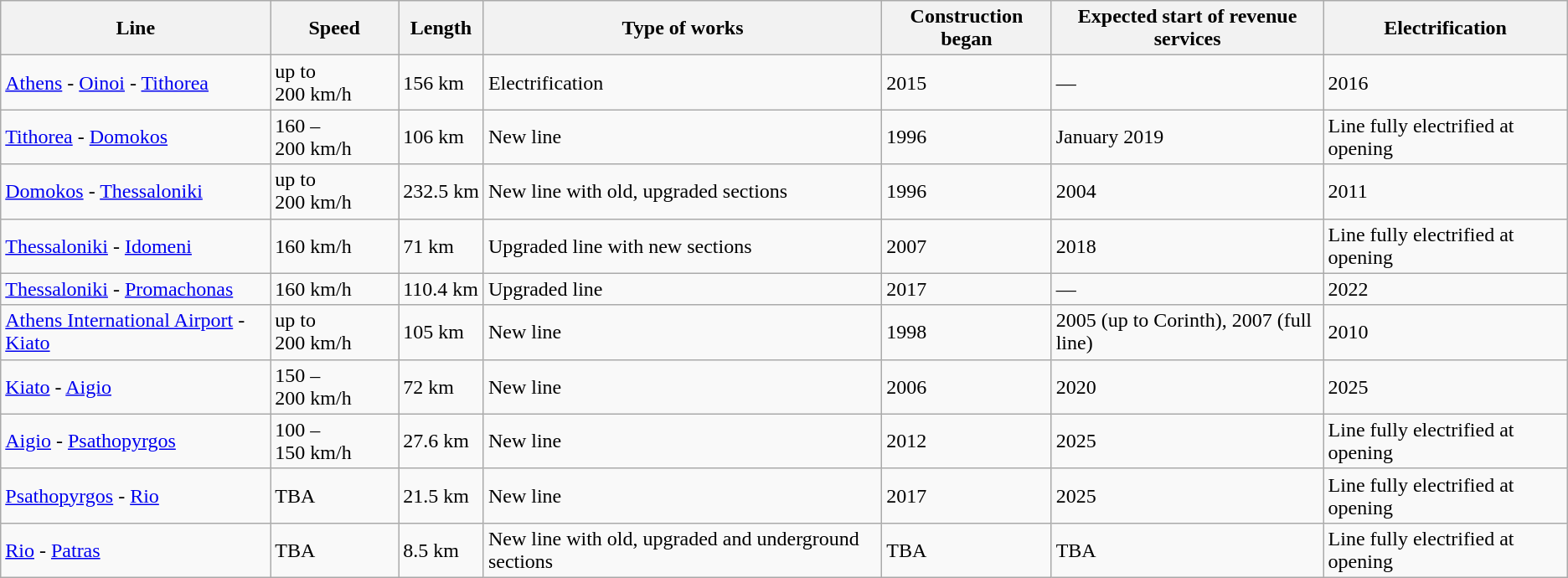<table class="wikitable">
<tr>
<th>Line</th>
<th>Speed</th>
<th>Length</th>
<th>Type of works</th>
<th>Construction began</th>
<th>Expected start of revenue services</th>
<th>Electrification</th>
</tr>
<tr>
<td><a href='#'>Athens</a> - <a href='#'>Oinoi</a> - <a href='#'>Tithorea</a></td>
<td>up to 200 km/h</td>
<td>156 km</td>
<td>Electrification</td>
<td>2015</td>
<td>—</td>
<td>2016</td>
</tr>
<tr>
<td><a href='#'>Tithorea</a> - <a href='#'>Domokos</a></td>
<td>160 – 200 km/h</td>
<td>106 km</td>
<td>New line</td>
<td>1996</td>
<td>January 2019</td>
<td>Line fully electrified at opening</td>
</tr>
<tr>
<td><a href='#'>Domokos</a> - <a href='#'>Thessaloniki</a></td>
<td>up to 200 km/h</td>
<td>232.5 km</td>
<td>New line with old, upgraded sections</td>
<td>1996</td>
<td>2004</td>
<td>2011</td>
</tr>
<tr>
<td><a href='#'>Thessaloniki</a> - <a href='#'>Idomeni</a></td>
<td>160 km/h</td>
<td>71 km</td>
<td>Upgraded line with new sections</td>
<td>2007</td>
<td>2018</td>
<td>Line fully electrified at opening</td>
</tr>
<tr>
<td><a href='#'>Thessaloniki</a> - <a href='#'>Promachonas</a></td>
<td>160 km/h</td>
<td>110.4 km</td>
<td>Upgraded line</td>
<td>2017</td>
<td>—</td>
<td>2022</td>
</tr>
<tr>
<td><a href='#'>Athens International Airport</a> - <a href='#'>Kiato</a></td>
<td>up to 200 km/h</td>
<td>105 km</td>
<td>New line</td>
<td>1998</td>
<td>2005 (up to Corinth), 2007 (full line)</td>
<td>2010</td>
</tr>
<tr>
<td><a href='#'>Kiato</a> - <a href='#'>Aigio</a></td>
<td>150 – 200 km/h</td>
<td>72 km</td>
<td>New line</td>
<td>2006</td>
<td>2020</td>
<td>2025</td>
</tr>
<tr>
<td><a href='#'>Aigio</a> - <a href='#'>Psathopyrgos</a></td>
<td>100 – 150 km/h</td>
<td>27.6 km</td>
<td>New line</td>
<td>2012</td>
<td>2025</td>
<td>Line fully electrified at opening</td>
</tr>
<tr>
<td><a href='#'>Psathopyrgos</a> - <a href='#'>Rio</a></td>
<td>TBA</td>
<td>21.5 km</td>
<td>New line</td>
<td>2017</td>
<td>2025</td>
<td>Line fully electrified at opening</td>
</tr>
<tr>
<td><a href='#'>Rio</a> - <a href='#'>Patras</a></td>
<td>TBA</td>
<td>8.5 km</td>
<td>New line with old, upgraded and underground sections</td>
<td>TBA</td>
<td>TBA</td>
<td>Line fully electrified at opening</td>
</tr>
</table>
